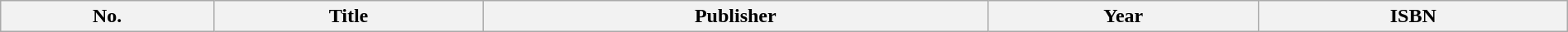<table class="wikitable" style="width:100%;">
<tr>
<th>No.</th>
<th>Title</th>
<th>Publisher</th>
<th>Year</th>
<th>ISBN<br>

















</th>
</tr>
</table>
